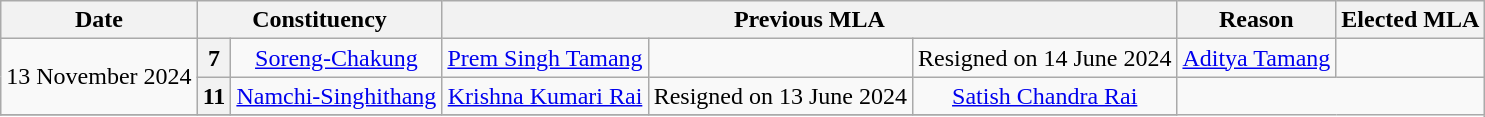<table class="wikitable sortable" style="text-align:center;">
<tr>
<th>Date</th>
<th colspan="2">Constituency</th>
<th colspan="3">Previous MLA</th>
<th>Reason</th>
<th colspan="3">Elected MLA</th>
</tr>
<tr>
<td rowspan=2>13 November 2024</td>
<th>7</th>
<td><a href='#'>Soreng-Chakung</a></td>
<td><a href='#'>Prem Singh Tamang</a></td>
<td></td>
<td>Resigned on 14 June 2024</td>
<td><a href='#'>Aditya Tamang</a></td>
<td></td>
</tr>
<tr>
<th>11</th>
<td><a href='#'>Namchi-Singhithang</a></td>
<td><a href='#'>Krishna Kumari Rai</a></td>
<td>Resigned on 13 June 2024</td>
<td><a href='#'>Satish Chandra Rai</a></td>
</tr>
<tr>
</tr>
</table>
